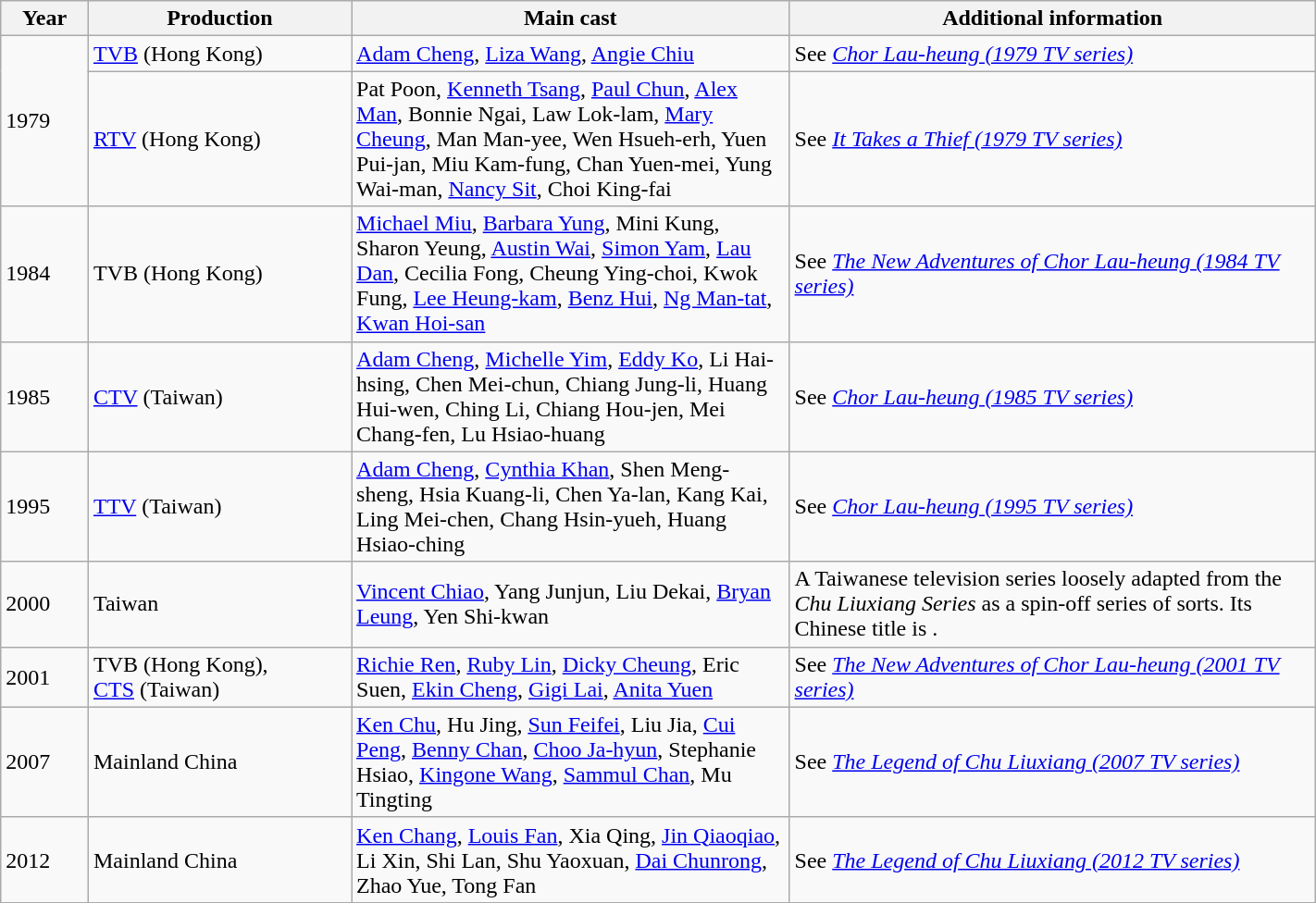<table class="wikitable" width=75%>
<tr>
<th width=5%>Year</th>
<th width=15%>Production</th>
<th width=25%>Main cast</th>
<th width=30%>Additional information</th>
</tr>
<tr>
<td rowspan=2>1979</td>
<td><a href='#'>TVB</a> (Hong Kong)</td>
<td><a href='#'>Adam Cheng</a>, <a href='#'>Liza Wang</a>, <a href='#'>Angie Chiu</a></td>
<td>See <em><a href='#'>Chor Lau-heung (1979 TV series)</a></em></td>
</tr>
<tr>
<td><a href='#'>RTV</a> (Hong Kong)</td>
<td>Pat Poon, <a href='#'>Kenneth Tsang</a>, <a href='#'>Paul Chun</a>, <a href='#'>Alex Man</a>, Bonnie Ngai, Law Lok-lam, <a href='#'>Mary Cheung</a>, Man Man-yee, Wen Hsueh-erh, Yuen Pui-jan, Miu Kam-fung, Chan Yuen-mei, Yung Wai-man, <a href='#'>Nancy Sit</a>, Choi King-fai</td>
<td>See <em><a href='#'>It Takes a Thief (1979 TV series)</a></em></td>
</tr>
<tr>
<td>1984</td>
<td>TVB (Hong Kong)</td>
<td><a href='#'>Michael Miu</a>, <a href='#'>Barbara Yung</a>, Mini Kung, Sharon Yeung, <a href='#'>Austin Wai</a>, <a href='#'>Simon Yam</a>, <a href='#'>Lau Dan</a>, Cecilia Fong, Cheung Ying-choi, Kwok Fung, <a href='#'>Lee Heung-kam</a>, <a href='#'>Benz Hui</a>, <a href='#'>Ng Man-tat</a>, <a href='#'>Kwan Hoi-san</a></td>
<td>See <em><a href='#'>The New Adventures of Chor Lau-heung (1984 TV series)</a></em></td>
</tr>
<tr>
<td>1985</td>
<td><a href='#'>CTV</a> (Taiwan)</td>
<td><a href='#'>Adam Cheng</a>, <a href='#'>Michelle Yim</a>, <a href='#'>Eddy Ko</a>, Li Hai-hsing, Chen Mei-chun, Chiang Jung-li, Huang Hui-wen, Ching Li, Chiang Hou-jen, Mei Chang-fen, Lu Hsiao-huang</td>
<td>See <em><a href='#'>Chor Lau-heung (1985 TV series)</a></em></td>
</tr>
<tr>
<td>1995</td>
<td><a href='#'>TTV</a> (Taiwan)</td>
<td><a href='#'>Adam Cheng</a>, <a href='#'>Cynthia Khan</a>, Shen Meng-sheng, Hsia Kuang-li, Chen Ya-lan, Kang Kai, Ling Mei-chen, Chang Hsin-yueh, Huang Hsiao-ching</td>
<td>See <em><a href='#'>Chor Lau-heung (1995 TV series)</a></em></td>
</tr>
<tr>
<td>2000</td>
<td>Taiwan</td>
<td><a href='#'>Vincent Chiao</a>, Yang Junjun, Liu Dekai, <a href='#'>Bryan Leung</a>, Yen Shi-kwan</td>
<td>A Taiwanese television series loosely adapted from the <em>Chu Liuxiang Series</em> as a spin-off series of sorts. Its Chinese title is .</td>
</tr>
<tr>
<td>2001</td>
<td>TVB (Hong Kong),<br><a href='#'>CTS</a> (Taiwan)</td>
<td><a href='#'>Richie Ren</a>, <a href='#'>Ruby Lin</a>, <a href='#'>Dicky Cheung</a>, Eric Suen, <a href='#'>Ekin Cheng</a>, <a href='#'>Gigi Lai</a>, <a href='#'>Anita Yuen</a></td>
<td>See <em><a href='#'>The New Adventures of Chor Lau-heung (2001 TV series)</a></em></td>
</tr>
<tr>
<td>2007</td>
<td>Mainland China</td>
<td><a href='#'>Ken Chu</a>, Hu Jing, <a href='#'>Sun Feifei</a>, Liu Jia, <a href='#'>Cui Peng</a>, <a href='#'>Benny Chan</a>, <a href='#'>Choo Ja-hyun</a>, Stephanie Hsiao, <a href='#'>Kingone Wang</a>, <a href='#'>Sammul Chan</a>, Mu Tingting</td>
<td>See <em><a href='#'>The Legend of Chu Liuxiang (2007 TV series)</a></em></td>
</tr>
<tr>
<td>2012</td>
<td>Mainland China</td>
<td><a href='#'>Ken Chang</a>, <a href='#'>Louis Fan</a>, Xia Qing, <a href='#'>Jin Qiaoqiao</a>, Li Xin, Shi Lan, Shu Yaoxuan, <a href='#'>Dai Chunrong</a>, Zhao Yue, Tong Fan</td>
<td>See <em><a href='#'>The Legend of Chu Liuxiang (2012 TV series)</a></em></td>
</tr>
</table>
